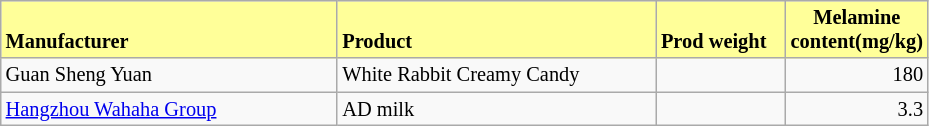<table class="wikitable sortable" style="font-size: 85%">
<tr style="background-color:#FFFF99;font-weight:bold">
<td width="218" height="23" valign="bottom">Manufacturer</td>
<td width="206"  valign="bottom">Product</td>
<td width="80"  valign="bottom">Prod weight</td>
<td width="66" align="center" valign="bottom">Melamine<br> content(mg/kg)</td>
</tr>
<tr>
<td height="14"  valign="bottom">Guan Sheng Yuan</td>
<td valign="bottom">White Rabbit Creamy Candy</td>
<td valign="bottom"> </td>
<td align="right" valign="bottom">180</td>
</tr>
<tr>
<td height="14"  valign="bottom"><a href='#'>Hangzhou Wahaha Group</a></td>
<td valign="bottom">AD milk</td>
<td valign="bottom"> </td>
<td align="right" valign="bottom">3.3</td>
</tr>
</table>
